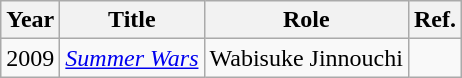<table class="wikitable">
<tr>
<th>Year</th>
<th>Title</th>
<th>Role</th>
<th>Ref.</th>
</tr>
<tr>
<td>2009</td>
<td><em><a href='#'>Summer Wars</a></em></td>
<td>Wabisuke Jinnouchi</td>
<td></td>
</tr>
</table>
